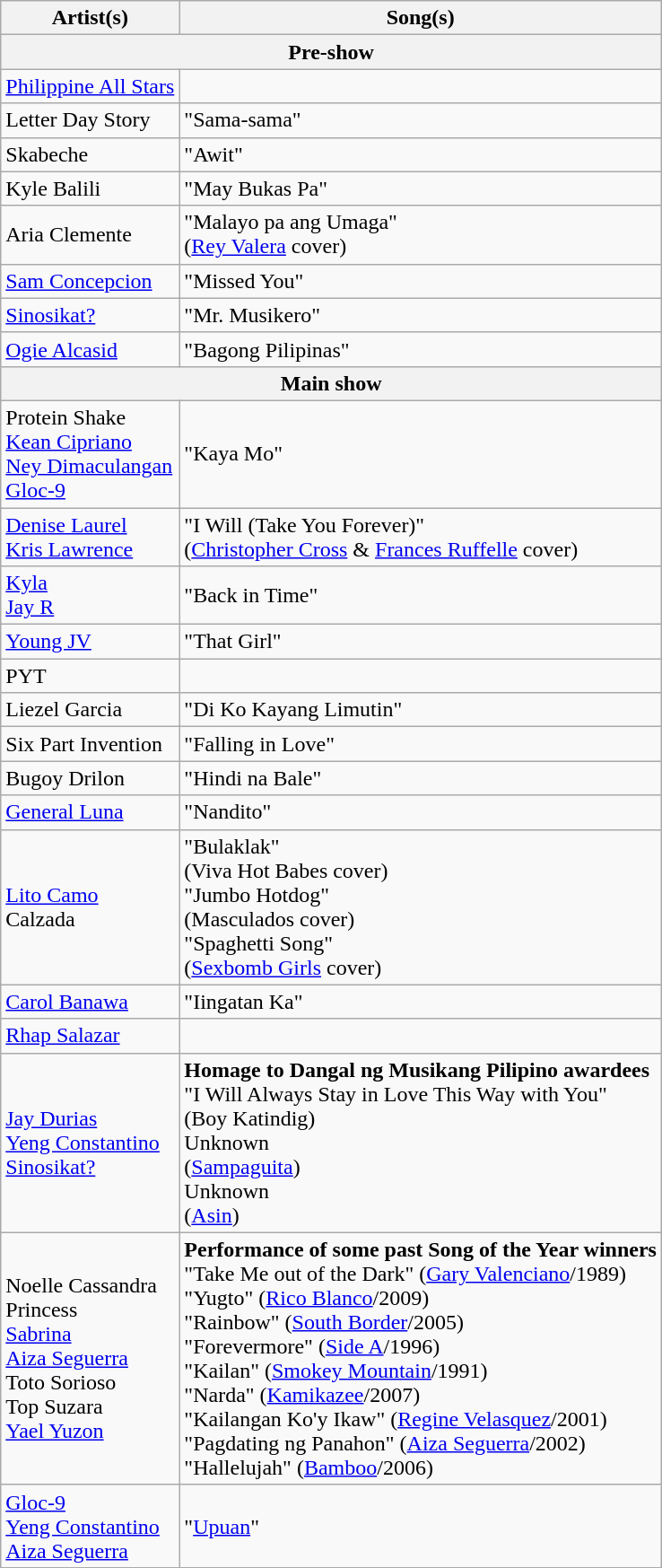<table class="wikitable">
<tr>
<th>Artist(s)</th>
<th>Song(s)</th>
</tr>
<tr>
<th colspan=2>Pre-show</th>
</tr>
<tr>
<td><a href='#'>Philippine All Stars</a></td>
<td></td>
</tr>
<tr>
<td>Letter Day Story</td>
<td>"Sama-sama"</td>
</tr>
<tr>
<td>Skabeche</td>
<td>"Awit"</td>
</tr>
<tr>
<td>Kyle Balili</td>
<td>"May Bukas Pa"</td>
</tr>
<tr>
<td>Aria Clemente</td>
<td>"Malayo pa ang Umaga" <br>(<a href='#'>Rey Valera</a> cover)</td>
</tr>
<tr>
<td><a href='#'>Sam Concepcion</a></td>
<td>"Missed You"</td>
</tr>
<tr>
<td><a href='#'>Sinosikat?</a></td>
<td>"Mr. Musikero"</td>
</tr>
<tr>
<td><a href='#'>Ogie Alcasid</a></td>
<td>"Bagong Pilipinas"</td>
</tr>
<tr>
<th colspan=2>Main show</th>
</tr>
<tr>
<td>Protein Shake<br><a href='#'>Kean Cipriano</a><br><a href='#'>Ney Dimaculangan</a><br><a href='#'>Gloc-9</a></td>
<td>"Kaya Mo"</td>
</tr>
<tr>
<td><a href='#'>Denise Laurel</a><br><a href='#'>Kris Lawrence</a></td>
<td>"I Will (Take You Forever)"<br>(<a href='#'>Christopher Cross</a> & <a href='#'>Frances Ruffelle</a> cover)</td>
</tr>
<tr>
<td><a href='#'>Kyla</a><br><a href='#'>Jay R</a></td>
<td>"Back in Time"</td>
</tr>
<tr>
<td><a href='#'>Young JV</a></td>
<td>"That Girl"</td>
</tr>
<tr>
<td>PYT</td>
<td></td>
</tr>
<tr>
<td>Liezel Garcia</td>
<td>"Di Ko Kayang Limutin"</td>
</tr>
<tr>
<td>Six Part Invention</td>
<td>"Falling in Love"</td>
</tr>
<tr>
<td>Bugoy Drilon</td>
<td>"Hindi na Bale"</td>
</tr>
<tr>
<td><a href='#'>General Luna</a></td>
<td>"Nandito"</td>
</tr>
<tr>
<td><a href='#'>Lito Camo</a><br>Calzada</td>
<td>"Bulaklak"<br>(Viva Hot Babes cover)<br>"Jumbo Hotdog"<br>(Masculados cover)<br>"Spaghetti Song"<br>(<a href='#'>Sexbomb Girls</a> cover)</td>
</tr>
<tr>
<td><a href='#'>Carol Banawa</a></td>
<td>"Iingatan Ka"</td>
</tr>
<tr>
<td><a href='#'>Rhap Salazar</a></td>
<td></td>
</tr>
<tr>
<td><a href='#'>Jay Durias</a><br><a href='#'>Yeng Constantino</a><br><a href='#'>Sinosikat?</a></td>
<td><strong>Homage to Dangal ng Musikang Pilipino awardees</strong><br>"I Will Always Stay in Love This Way with You"<br>(Boy Katindig)<br>Unknown<br>(<a href='#'>Sampaguita</a>)<br>Unknown<br>(<a href='#'>Asin</a>)</td>
</tr>
<tr>
<td>Noelle Cassandra<br>Princess<br><a href='#'>Sabrina</a><br><a href='#'>Aiza Seguerra</a><br>Toto Sorioso<br>Top Suzara<br><a href='#'>Yael Yuzon</a></td>
<td><strong>Performance of some past Song of the Year winners</strong><br>"Take Me out of the Dark" (<a href='#'>Gary Valenciano</a>/1989)<br>"Yugto" (<a href='#'>Rico Blanco</a>/2009)<br>"Rainbow" (<a href='#'>South Border</a>/2005)<br>"Forevermore" (<a href='#'>Side A</a>/1996)<br> "Kailan" (<a href='#'>Smokey Mountain</a>/1991)<br>"Narda" (<a href='#'>Kamikazee</a>/2007)<br>"Kailangan Ko'y Ikaw" (<a href='#'>Regine Velasquez</a>/2001)<br>"Pagdating ng Panahon" (<a href='#'>Aiza Seguerra</a>/2002)<br>"Hallelujah" (<a href='#'>Bamboo</a>/2006)</td>
</tr>
<tr>
<td><a href='#'>Gloc-9</a><br><a href='#'>Yeng Constantino</a><br><a href='#'>Aiza Seguerra</a></td>
<td>"<a href='#'>Upuan</a>"</td>
</tr>
</table>
